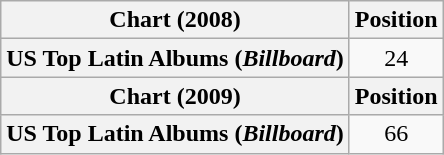<table class="wikitable plainrowheaders" style="text-align:center">
<tr>
<th scope="col">Chart (2008)</th>
<th scope="col">Position</th>
</tr>
<tr>
<th scope="row">US Top Latin Albums (<em>Billboard</em>)</th>
<td>24</td>
</tr>
<tr>
<th scope="col">Chart (2009)</th>
<th scope="col">Position</th>
</tr>
<tr>
<th scope="row">US Top Latin Albums (<em>Billboard</em>)</th>
<td>66</td>
</tr>
</table>
